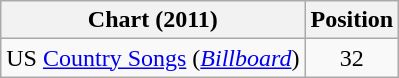<table class="wikitable sortable">
<tr>
<th scope="col">Chart (2011)</th>
<th scope="col">Position</th>
</tr>
<tr>
<td>US <a href='#'>Country Songs</a> (<em><a href='#'>Billboard</a></em>)</td>
<td align="center">32</td>
</tr>
</table>
